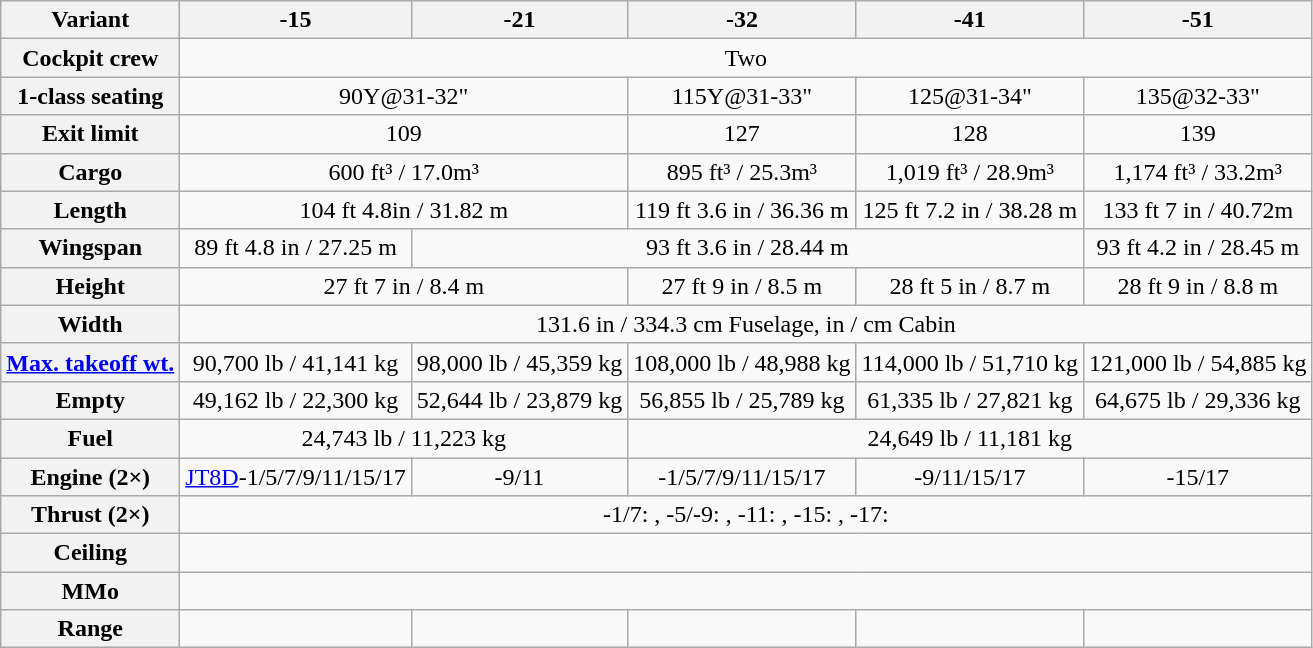<table class=wikitable style="text-align: center">
<tr>
<th>Variant</th>
<th>-15</th>
<th>-21</th>
<th>-32</th>
<th>-41</th>
<th>-51</th>
</tr>
<tr>
<th>Cockpit crew</th>
<td colspan=5>Two</td>
</tr>
<tr>
<th>1-class seating</th>
<td colspan=2>90Y@31-32"</td>
<td>115Y@31-33"</td>
<td>125@31-34"</td>
<td>135@32-33"</td>
</tr>
<tr>
<th>Exit limit</th>
<td colspan=2>109</td>
<td>127</td>
<td>128</td>
<td>139</td>
</tr>
<tr>
<th>Cargo</th>
<td colspan=2>600 ft³ / 17.0m³</td>
<td>895 ft³ / 25.3m³</td>
<td>1,019 ft³ / 28.9m³</td>
<td>1,174 ft³ / 33.2m³</td>
</tr>
<tr>
<th>Length</th>
<td colspan=2>104 ft 4.8in / 31.82 m</td>
<td>119 ft 3.6 in / 36.36 m</td>
<td>125 ft 7.2 in / 38.28 m</td>
<td>133 ft 7 in / 40.72m</td>
</tr>
<tr>
<th>Wingspan</th>
<td>89 ft 4.8 in / 27.25 m</td>
<td colspan=3>93 ft 3.6 in / 28.44 m</td>
<td>93 ft 4.2 in / 28.45 m</td>
</tr>
<tr>
<th>Height</th>
<td colspan=2>27 ft 7 in / 8.4 m</td>
<td>27 ft 9 in / 8.5 m</td>
<td>28 ft 5 in / 8.7 m</td>
<td>28 ft 9 in / 8.8 m</td>
</tr>
<tr>
<th>Width</th>
<td colspan=5>131.6 in / 334.3 cm Fuselage,  in /  cm Cabin</td>
</tr>
<tr>
<th><a href='#'>Max. takeoff wt.</a></th>
<td>90,700 lb / 41,141 kg</td>
<td>98,000 lb / 45,359 kg</td>
<td>108,000 lb / 48,988 kg</td>
<td>114,000 lb / 51,710 kg</td>
<td>121,000 lb / 54,885 kg</td>
</tr>
<tr>
<th>Empty</th>
<td>49,162 lb / 22,300 kg</td>
<td>52,644 lb / 23,879 kg</td>
<td>56,855 lb / 25,789 kg</td>
<td>61,335 lb / 27,821 kg</td>
<td>64,675 lb / 29,336 kg</td>
</tr>
<tr>
<th>Fuel</th>
<td colspan=2>24,743 lb / 11,223 kg</td>
<td colspan=3>24,649 lb / 11,181 kg</td>
</tr>
<tr>
<th>Engine (2×)</th>
<td><a href='#'>JT8D</a>-1/5/7/9/11/15/17</td>
<td>-9/11</td>
<td>-1/5/7/9/11/15/17</td>
<td>-9/11/15/17</td>
<td>-15/17</td>
</tr>
<tr>
<th>Thrust (2×)</th>
<td colspan=5>-1/7: , -5/-9: , -11: , -15: , -17: </td>
</tr>
<tr>
<th>Ceiling</th>
<td colspan=5></td>
</tr>
<tr>
<th>MMo</th>
<td colspan=5></td>
</tr>
<tr>
<th>Range</th>
<td></td>
<td></td>
<td></td>
<td></td>
<td></td>
</tr>
</table>
